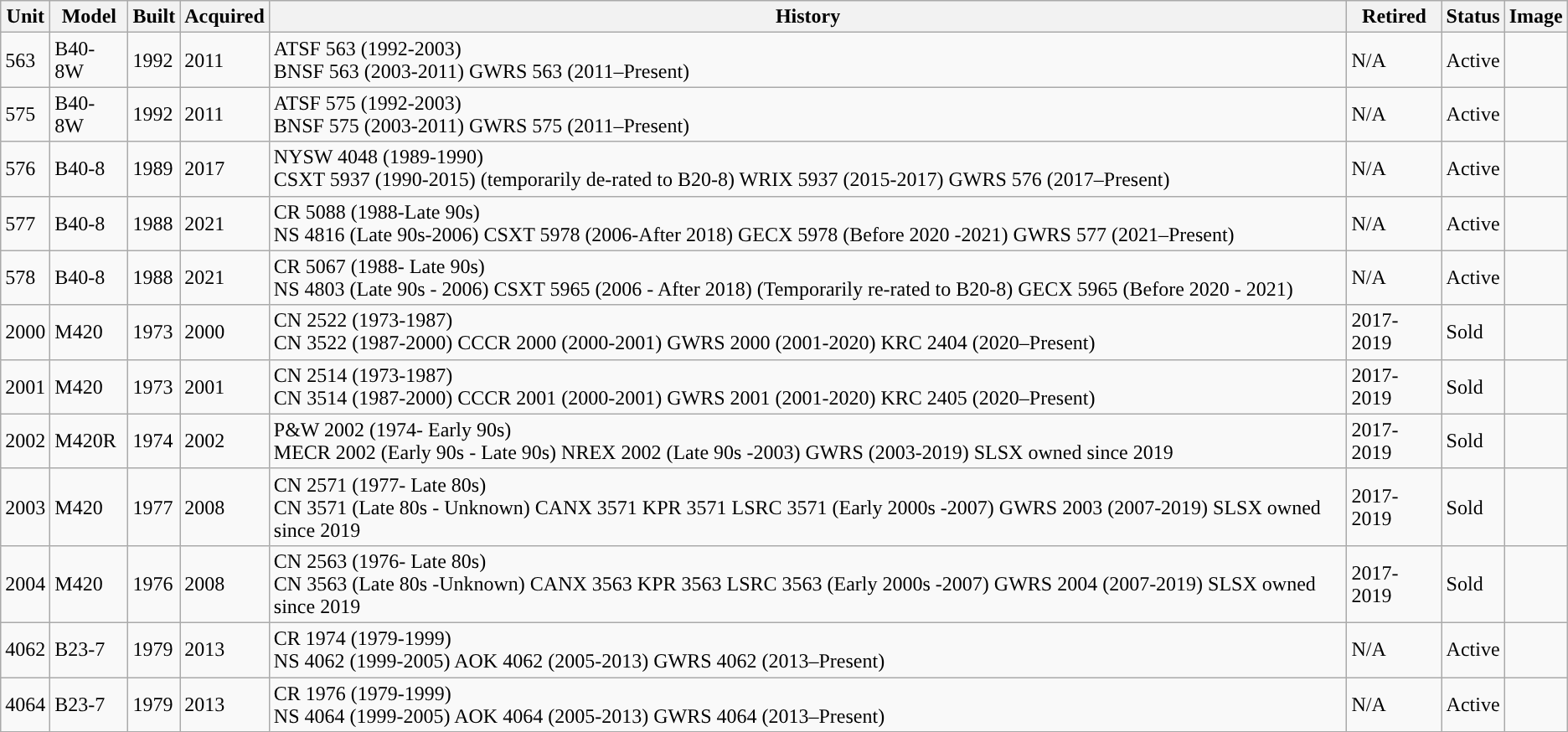<table class="wikitable" border="1">
<tr>
<th>Unit</th>
<th>Model</th>
<th>Built</th>
<th>Acquired</th>
<th>History</th>
<th>Retired</th>
<th>Status</th>
<th>Image</th>
</tr>
<tr>
<td>563</td>
<td>B40-8W</td>
<td>1992</td>
<td>2011 </td>
<td>ATSF 563 (1992-2003)<br>BNSF 563 (2003-2011)
GWRS 563 (2011–Present)</td>
<td>N/A</td>
<td>Active</td>
<td></td>
</tr>
<tr>
<td>575</td>
<td>B40-8W</td>
<td>1992</td>
<td>2011 </td>
<td>ATSF 575 (1992-2003)<br>BNSF 575 (2003-2011)
GWRS 575 (2011–Present)</td>
<td>N/A</td>
<td>Active</td>
<td></td>
</tr>
<tr>
<td>576</td>
<td>B40-8</td>
<td>1989</td>
<td>2017</td>
<td>NYSW 4048 (1989-1990)<br>CSXT 5937 (1990-2015) (temporarily de-rated to B20-8)
WRIX 5937 (2015-2017)
GWRS 576 (2017–Present)</td>
<td>N/A</td>
<td>Active</td>
<td></td>
</tr>
<tr>
<td>577</td>
<td>B40-8</td>
<td>1988</td>
<td>2021 </td>
<td>CR 5088 (1988-Late 90s)<br>NS 4816 (Late 90s-2006)
CSXT 5978 (2006-After 2018)
GECX 5978 (Before 2020 -2021)
GWRS 577 (2021–Present)</td>
<td>N/A</td>
<td>Active</td>
<td></td>
</tr>
<tr>
<td>578</td>
<td>B40-8</td>
<td>1988</td>
<td>2021 </td>
<td>CR 5067 (1988- Late 90s)<br>NS 4803 (Late 90s - 2006)
CSXT 5965 (2006 - After 2018) (Temporarily re-rated to B20-8)
GECX 5965 (Before 2020 - 2021)</td>
<td>N/A</td>
<td>Active</td>
<td></td>
</tr>
<tr>
<td>2000</td>
<td>M420</td>
<td>1973</td>
<td>2000 </td>
<td>CN 2522 (1973-1987)<br>CN 3522 (1987-2000)
CCCR 2000 (2000-2001)
GWRS 2000 (2001-2020)
KRC 2404 (2020–Present) </td>
<td>2017-2019</td>
<td>Sold</td>
<td></td>
</tr>
<tr>
<td>2001</td>
<td>M420</td>
<td>1973</td>
<td>2001 </td>
<td>CN 2514 (1973-1987)<br>CN 3514 (1987-2000)
CCCR 2001 (2000-2001)
GWRS 2001 (2001-2020)
KRC 2405 (2020–Present)</td>
<td>2017-2019</td>
<td>Sold</td>
<td></td>
</tr>
<tr>
<td>2002</td>
<td>M420R</td>
<td>1974</td>
<td>2002 </td>
<td>P&W 2002 (1974- Early 90s)<br>MECR 2002 (Early 90s - Late 90s)
NREX 2002 (Late 90s -2003)
GWRS (2003-2019)
SLSX owned since 2019</td>
<td>2017-2019</td>
<td>Sold</td>
<td></td>
</tr>
<tr>
<td>2003</td>
<td>M420</td>
<td>1977</td>
<td>2008 </td>
<td>CN 2571 (1977- Late 80s)<br>CN 3571 (Late 80s - Unknown)
CANX 3571
KPR 3571
LSRC 3571 (Early 2000s -2007)
GWRS 2003 (2007-2019)
SLSX owned since 2019</td>
<td>2017-2019</td>
<td>Sold</td>
<td></td>
</tr>
<tr>
<td>2004</td>
<td>M420</td>
<td>1976</td>
<td>2008  </td>
<td>CN 2563 (1976- Late 80s)<br>CN 3563 (Late 80s -Unknown)
CANX 3563
KPR 3563 
LSRC 3563 (Early 2000s -2007)
GWRS 2004 (2007-2019)
SLSX owned since 2019</td>
<td>2017-2019</td>
<td>Sold</td>
</tr>
<tr>
<td>4062</td>
<td>B23-7</td>
<td>1979</td>
<td>2013</td>
<td>CR 1974 (1979-1999)<br>NS 4062 (1999-2005)
AOK 4062 (2005-2013)
GWRS 4062 (2013–Present)</td>
<td>N/A</td>
<td>Active</td>
<td></td>
</tr>
<tr>
<td>4064</td>
<td>B23-7</td>
<td>1979</td>
<td>2013</td>
<td>CR 1976 (1979-1999)<br>NS 4064 (1999-2005)
AOK 4064 (2005-2013)
GWRS 4064 (2013–Present)</td>
<td>N/A</td>
<td>Active</td>
<td></td>
</tr>
</table>
